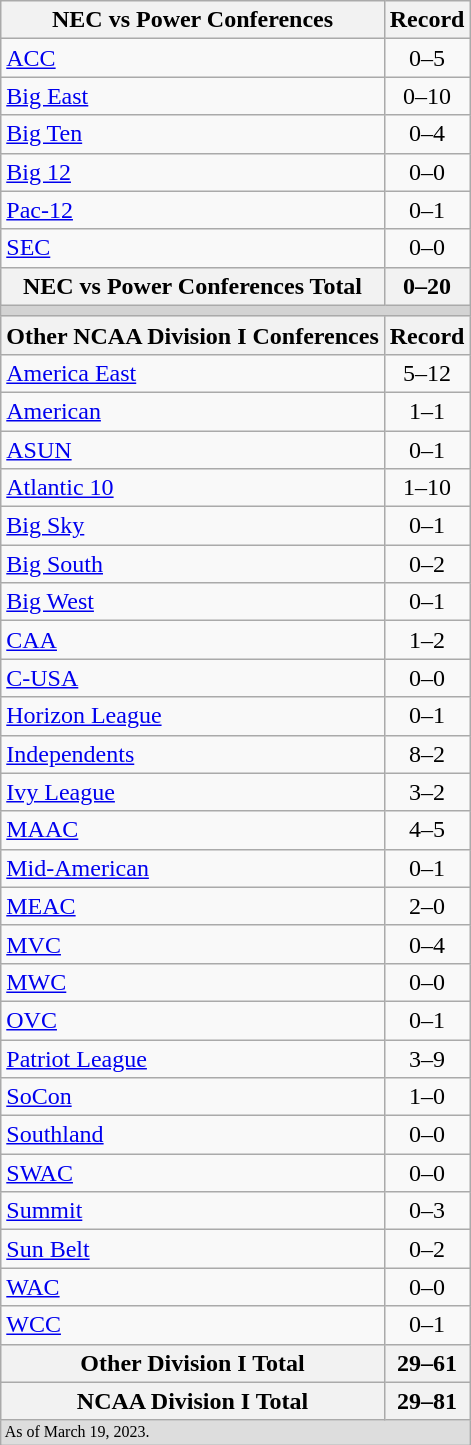<table class="wikitable">
<tr>
<th>NEC vs Power Conferences</th>
<th>Record</th>
</tr>
<tr>
<td><a href='#'>ACC</a></td>
<td align=center>0–5</td>
</tr>
<tr>
<td><a href='#'>Big East</a></td>
<td align=center>0–10</td>
</tr>
<tr>
<td><a href='#'>Big Ten</a></td>
<td align=center>0–4</td>
</tr>
<tr>
<td><a href='#'>Big 12</a></td>
<td align=center>0–0</td>
</tr>
<tr>
<td><a href='#'>Pac-12</a></td>
<td align=center>0–1</td>
</tr>
<tr>
<td><a href='#'>SEC</a></td>
<td align=center>0–0</td>
</tr>
<tr>
<th>NEC vs Power Conferences Total</th>
<th>0–20</th>
</tr>
<tr>
<th colspan="2" style="background:lightgrey;"></th>
</tr>
<tr>
<th>Other NCAA Division I Conferences</th>
<th>Record</th>
</tr>
<tr>
<td><a href='#'>America East</a></td>
<td align=center>5–12</td>
</tr>
<tr>
<td><a href='#'>American</a></td>
<td align=center>1–1</td>
</tr>
<tr>
<td><a href='#'>ASUN</a></td>
<td align=center>0–1</td>
</tr>
<tr>
<td><a href='#'>Atlantic 10</a></td>
<td align=center>1–10</td>
</tr>
<tr>
<td><a href='#'>Big Sky</a></td>
<td align=center>0–1</td>
</tr>
<tr>
<td><a href='#'>Big South</a></td>
<td align=center>0–2</td>
</tr>
<tr>
<td><a href='#'>Big West</a></td>
<td align=center>0–1</td>
</tr>
<tr>
<td><a href='#'>CAA</a></td>
<td align=center>1–2</td>
</tr>
<tr>
<td><a href='#'>C-USA</a></td>
<td align=center>0–0</td>
</tr>
<tr>
<td><a href='#'>Horizon League</a></td>
<td align=center>0–1</td>
</tr>
<tr>
<td><a href='#'>Independents</a></td>
<td align=center>8–2</td>
</tr>
<tr>
<td><a href='#'>Ivy League</a></td>
<td align=center>3–2</td>
</tr>
<tr>
<td><a href='#'>MAAC</a></td>
<td align=center>4–5</td>
</tr>
<tr>
<td><a href='#'>Mid-American</a></td>
<td align=center>0–1</td>
</tr>
<tr>
<td><a href='#'>MEAC</a></td>
<td align=center>2–0</td>
</tr>
<tr>
<td><a href='#'>MVC</a></td>
<td align=center>0–4</td>
</tr>
<tr>
<td><a href='#'>MWC</a></td>
<td align=center>0–0</td>
</tr>
<tr>
<td><a href='#'>OVC</a></td>
<td align=center>0–1</td>
</tr>
<tr>
<td><a href='#'>Patriot League</a></td>
<td align=center>3–9</td>
</tr>
<tr>
<td><a href='#'>SoCon</a></td>
<td align=center>1–0</td>
</tr>
<tr>
<td><a href='#'>Southland</a></td>
<td align=center>0–0</td>
</tr>
<tr>
<td><a href='#'>SWAC</a></td>
<td align=center>0–0</td>
</tr>
<tr>
<td><a href='#'>Summit</a></td>
<td align=center>0–3</td>
</tr>
<tr>
<td><a href='#'>Sun Belt</a></td>
<td align=center>0–2</td>
</tr>
<tr>
<td><a href='#'>WAC</a></td>
<td align=center>0–0</td>
</tr>
<tr>
<td><a href='#'>WCC</a></td>
<td align=center>0–1</td>
</tr>
<tr>
<th>Other Division I Total</th>
<th>29–61</th>
</tr>
<tr>
<th>NCAA Division I Total</th>
<th>29–81</th>
</tr>
<tr>
<td colspan="2"  style="font-size:8pt; text-align:left; background:#ddd;">As of March 19, 2023.</td>
</tr>
</table>
